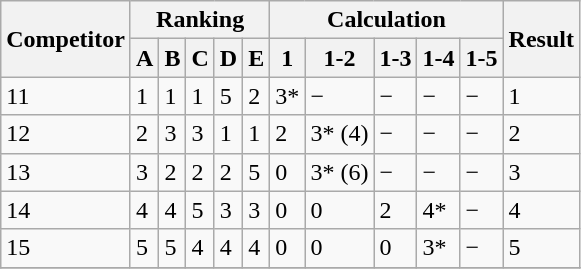<table class="wikitable">
<tr>
<th rowspan="2">Competitor</th>
<th colspan="5">Ranking</th>
<th colspan="5">Calculation</th>
<th rowspan="2">Result</th>
</tr>
<tr>
<th>A</th>
<th>B</th>
<th>C</th>
<th>D</th>
<th>E</th>
<th>1</th>
<th>1-2</th>
<th>1-3</th>
<th>1-4</th>
<th>1-5</th>
</tr>
<tr>
<td>11</td>
<td>1</td>
<td>1</td>
<td>1</td>
<td>5</td>
<td>2</td>
<td>3*</td>
<td>−</td>
<td>−</td>
<td>−</td>
<td>−</td>
<td>1</td>
</tr>
<tr>
<td>12</td>
<td>2</td>
<td>3</td>
<td>3</td>
<td>1</td>
<td>1</td>
<td>2</td>
<td>3* (4)</td>
<td>−</td>
<td>−</td>
<td>−</td>
<td>2</td>
</tr>
<tr>
<td>13</td>
<td>3</td>
<td>2</td>
<td>2</td>
<td>2</td>
<td>5</td>
<td>0</td>
<td>3* (6)</td>
<td>−</td>
<td>−</td>
<td>−</td>
<td>3</td>
</tr>
<tr>
<td>14</td>
<td>4</td>
<td>4</td>
<td>5</td>
<td>3</td>
<td>3</td>
<td>0</td>
<td>0</td>
<td>2</td>
<td>4*</td>
<td>−</td>
<td>4</td>
</tr>
<tr>
<td>15</td>
<td>5</td>
<td>5</td>
<td>4</td>
<td>4</td>
<td>4</td>
<td>0</td>
<td>0</td>
<td>0</td>
<td>3*</td>
<td>−</td>
<td>5</td>
</tr>
<tr>
</tr>
</table>
